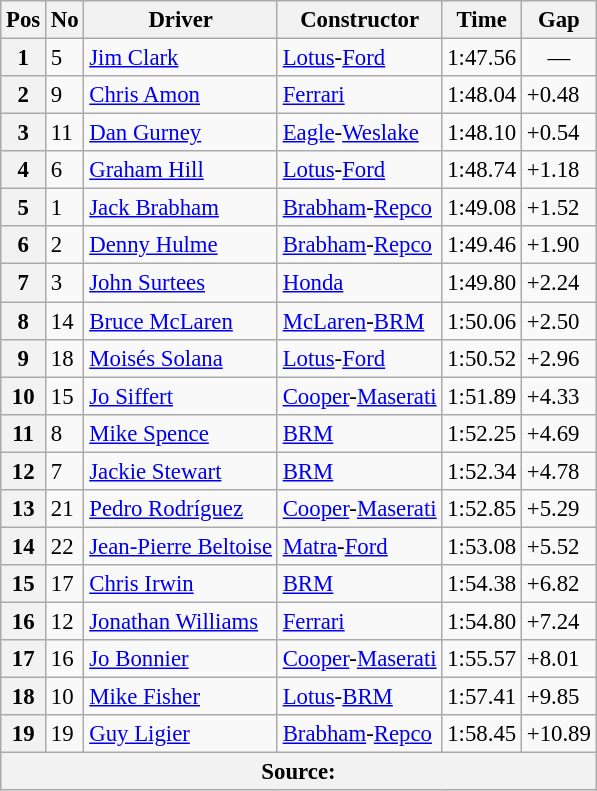<table class="wikitable sortable" style="font-size: 95%">
<tr>
<th>Pos</th>
<th>No</th>
<th>Driver</th>
<th>Constructor</th>
<th>Time</th>
<th>Gap</th>
</tr>
<tr>
<th>1</th>
<td>5</td>
<td> <a href='#'>Jim Clark</a></td>
<td><a href='#'>Lotus</a>-<a href='#'>Ford</a></td>
<td>1:47.56</td>
<td align="center">—</td>
</tr>
<tr>
<th>2</th>
<td>9</td>
<td> <a href='#'>Chris Amon</a></td>
<td><a href='#'>Ferrari</a></td>
<td>1:48.04</td>
<td>+0.48</td>
</tr>
<tr>
<th>3</th>
<td>11</td>
<td> <a href='#'>Dan Gurney</a></td>
<td><a href='#'>Eagle</a>-<a href='#'>Weslake</a></td>
<td>1:48.10</td>
<td>+0.54</td>
</tr>
<tr>
<th>4</th>
<td>6</td>
<td> <a href='#'>Graham Hill</a></td>
<td><a href='#'>Lotus</a>-<a href='#'>Ford</a></td>
<td>1:48.74</td>
<td>+1.18</td>
</tr>
<tr>
<th>5</th>
<td>1</td>
<td> <a href='#'>Jack Brabham</a></td>
<td><a href='#'>Brabham</a>-<a href='#'>Repco</a></td>
<td>1:49.08</td>
<td>+1.52</td>
</tr>
<tr>
<th>6</th>
<td>2</td>
<td> <a href='#'>Denny Hulme</a></td>
<td><a href='#'>Brabham</a>-<a href='#'>Repco</a></td>
<td>1:49.46</td>
<td>+1.90</td>
</tr>
<tr>
<th>7</th>
<td>3</td>
<td> <a href='#'>John Surtees</a></td>
<td><a href='#'>Honda</a></td>
<td>1:49.80</td>
<td>+2.24</td>
</tr>
<tr>
<th>8</th>
<td>14</td>
<td> <a href='#'>Bruce McLaren</a></td>
<td><a href='#'>McLaren</a>-<a href='#'>BRM</a></td>
<td>1:50.06</td>
<td>+2.50</td>
</tr>
<tr>
<th>9</th>
<td>18</td>
<td> <a href='#'>Moisés Solana</a></td>
<td><a href='#'>Lotus</a>-<a href='#'>Ford</a></td>
<td>1:50.52</td>
<td>+2.96</td>
</tr>
<tr>
<th>10</th>
<td>15</td>
<td> <a href='#'>Jo Siffert</a></td>
<td><a href='#'>Cooper</a>-<a href='#'>Maserati</a></td>
<td>1:51.89</td>
<td>+4.33</td>
</tr>
<tr>
<th>11</th>
<td>8</td>
<td> <a href='#'>Mike Spence</a></td>
<td><a href='#'>BRM</a></td>
<td>1:52.25</td>
<td>+4.69</td>
</tr>
<tr>
<th>12</th>
<td>7</td>
<td> <a href='#'>Jackie Stewart</a></td>
<td><a href='#'>BRM</a></td>
<td>1:52.34</td>
<td>+4.78</td>
</tr>
<tr>
<th>13</th>
<td>21</td>
<td> <a href='#'>Pedro Rodríguez</a></td>
<td><a href='#'>Cooper</a>-<a href='#'>Maserati</a></td>
<td>1:52.85</td>
<td>+5.29</td>
</tr>
<tr>
<th>14</th>
<td>22</td>
<td> <a href='#'>Jean-Pierre Beltoise</a></td>
<td><a href='#'>Matra</a>-<a href='#'>Ford</a></td>
<td>1:53.08</td>
<td>+5.52</td>
</tr>
<tr>
<th>15</th>
<td>17</td>
<td> <a href='#'>Chris Irwin</a></td>
<td><a href='#'>BRM</a></td>
<td>1:54.38</td>
<td>+6.82</td>
</tr>
<tr>
<th>16</th>
<td>12</td>
<td> <a href='#'>Jonathan Williams</a></td>
<td><a href='#'>Ferrari</a></td>
<td>1:54.80</td>
<td>+7.24</td>
</tr>
<tr>
<th>17</th>
<td>16</td>
<td> <a href='#'>Jo Bonnier</a></td>
<td><a href='#'>Cooper</a>-<a href='#'>Maserati</a></td>
<td>1:55.57</td>
<td>+8.01</td>
</tr>
<tr>
<th>18</th>
<td>10</td>
<td> <a href='#'>Mike Fisher</a></td>
<td><a href='#'>Lotus</a>-<a href='#'>BRM</a></td>
<td>1:57.41</td>
<td>+9.85</td>
</tr>
<tr>
<th>19</th>
<td>19</td>
<td> <a href='#'>Guy Ligier</a></td>
<td><a href='#'>Brabham</a>-<a href='#'>Repco</a></td>
<td>1:58.45</td>
<td>+10.89</td>
</tr>
<tr>
<th colspan="6">Source:</th>
</tr>
</table>
